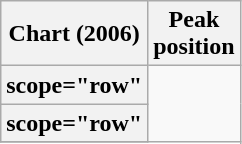<table class="wikitable sortable plainrowheaders">
<tr>
<th scope="col">Chart (2006)</th>
<th scope="col">Peak<br>position</th>
</tr>
<tr>
<th>scope="row" </th>
</tr>
<tr>
<th>scope="row" </th>
</tr>
<tr>
</tr>
</table>
